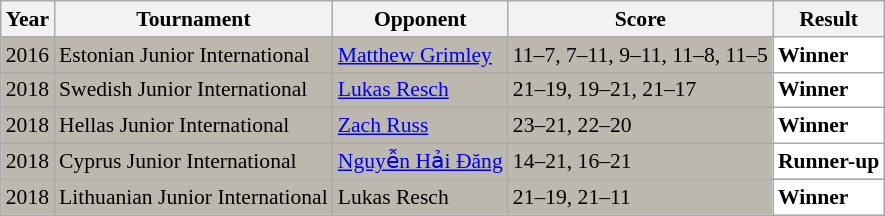<table class="sortable wikitable" style="font-size: 90%;">
<tr>
<th>Year</th>
<th>Tournament</th>
<th>Opponent</th>
<th>Score</th>
<th>Result</th>
</tr>
<tr style="background:#BDB8AD">
<td align="center">2016</td>
<td align="left">Estonian Junior International</td>
<td align="left"> <a href='#'>Matthew Grimley</a></td>
<td align="left">11–7, 7–11, 9–11, 11–8, 11–5</td>
<td style="text-align:left; background:white"> <strong>Winner</strong></td>
</tr>
<tr style="background:#BDB8AD">
<td align="center">2018</td>
<td align="left">Swedish Junior International</td>
<td align="left"> <a href='#'>Lukas Resch</a></td>
<td align="left">21–19, 19–21, 21–17</td>
<td style="text-align:left; background:white"> <strong>Winner</strong></td>
</tr>
<tr style="background:#BDB8AD">
<td align="center">2018</td>
<td align="left">Hellas Junior International</td>
<td align="left"> <a href='#'>Zach Russ</a></td>
<td align="left">23–21, 22–20</td>
<td style="text-align:left; background:white"> <strong>Winner</strong></td>
</tr>
<tr style="background:#BDB8AD">
<td align="center">2018</td>
<td align="left">Cyprus Junior International</td>
<td align="left"> <a href='#'>Nguyễn Hải Đăng</a></td>
<td align="left">14–21, 16–21</td>
<td style="text-align:left; background:white"> <strong>Runner-up</strong></td>
</tr>
<tr style="background:#BDB8AD">
<td align="center">2018</td>
<td align="left">Lithuanian Junior International</td>
<td align="left"> Lukas Resch</td>
<td align="left">21–19, 21–11</td>
<td style="text-align:left; background:white"> <strong>Winner</strong></td>
</tr>
</table>
